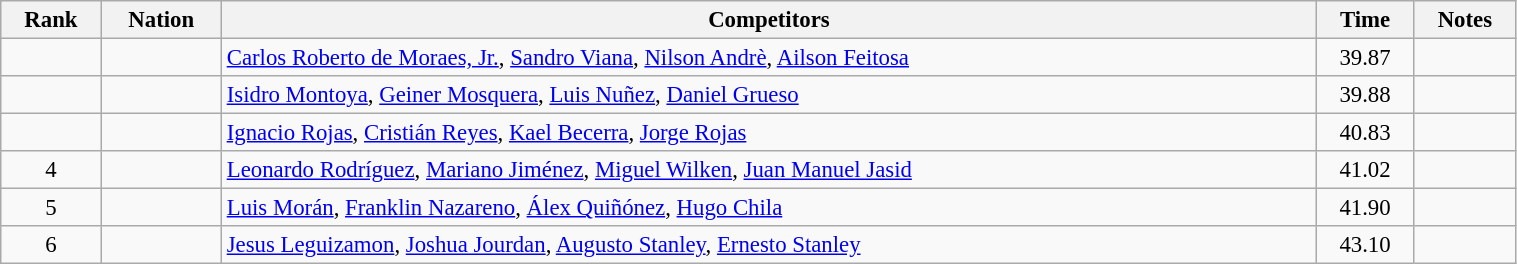<table class="wikitable sortable" width=80% style="text-align:center; font-size:95%">
<tr>
<th>Rank</th>
<th>Nation</th>
<th>Competitors</th>
<th>Time</th>
<th>Notes</th>
</tr>
<tr>
<td></td>
<td align=left></td>
<td align=left><a href='#'>Carlos Roberto de Moraes, Jr.</a>, <a href='#'>Sandro Viana</a>, <a href='#'>Nilson Andrè</a>, <a href='#'>Ailson Feitosa</a></td>
<td>39.87</td>
<td></td>
</tr>
<tr>
<td></td>
<td align=left></td>
<td align=left><a href='#'>Isidro Montoya</a>, <a href='#'>Geiner Mosquera</a>, <a href='#'>Luis Nuñez</a>, <a href='#'>Daniel Grueso</a></td>
<td>39.88</td>
<td></td>
</tr>
<tr>
<td></td>
<td align=left></td>
<td align=left><a href='#'>Ignacio Rojas</a>, <a href='#'>Cristián Reyes</a>, <a href='#'>Kael Becerra</a>, <a href='#'>Jorge Rojas</a></td>
<td>40.83</td>
<td></td>
</tr>
<tr>
<td>4</td>
<td align=left></td>
<td align=left><a href='#'>Leonardo Rodríguez</a>, <a href='#'>Mariano Jiménez</a>, <a href='#'>Miguel Wilken</a>, <a href='#'>Juan Manuel Jasid</a></td>
<td>41.02</td>
<td></td>
</tr>
<tr>
<td>5</td>
<td align=left></td>
<td align=left><a href='#'>Luis Morán</a>, <a href='#'>Franklin Nazareno</a>, <a href='#'>Álex Quiñónez</a>, <a href='#'>Hugo Chila</a></td>
<td>41.90</td>
<td></td>
</tr>
<tr>
<td>6</td>
<td align=left></td>
<td align=left><a href='#'>Jesus Leguizamon</a>, <a href='#'>Joshua Jourdan</a>, <a href='#'>Augusto Stanley</a>, <a href='#'>Ernesto Stanley</a></td>
<td>43.10</td>
<td></td>
</tr>
</table>
